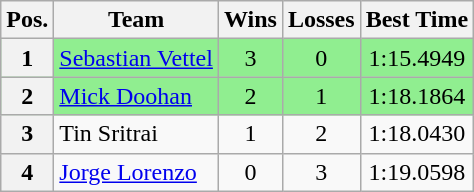<table class="wikitable">
<tr>
<th>Pos.</th>
<th>Team</th>
<th>Wins</th>
<th>Losses</th>
<th>Best Time</th>
</tr>
<tr style="background:lightgreen;">
<th>1</th>
<td> <a href='#'>Sebastian Vettel</a></td>
<td style="text-align:center;">3</td>
<td style="text-align:center;">0</td>
<td style="text-align:center;">1:15.4949</td>
</tr>
<tr style="background:lightgreen;">
<th>2</th>
<td> <a href='#'>Mick Doohan</a></td>
<td style="text-align:center;">2</td>
<td style="text-align:center;">1</td>
<td style="text-align:center;">1:18.1864</td>
</tr>
<tr>
<th>3</th>
<td> Tin Sritrai</td>
<td style="text-align:center;">1</td>
<td style="text-align:center;">2</td>
<td style="text-align:center;">1:18.0430</td>
</tr>
<tr>
<th>4</th>
<td> <a href='#'>Jorge Lorenzo</a></td>
<td style="text-align:center;">0</td>
<td style="text-align:center;">3</td>
<td style="text-align:center;">1:19.0598</td>
</tr>
</table>
